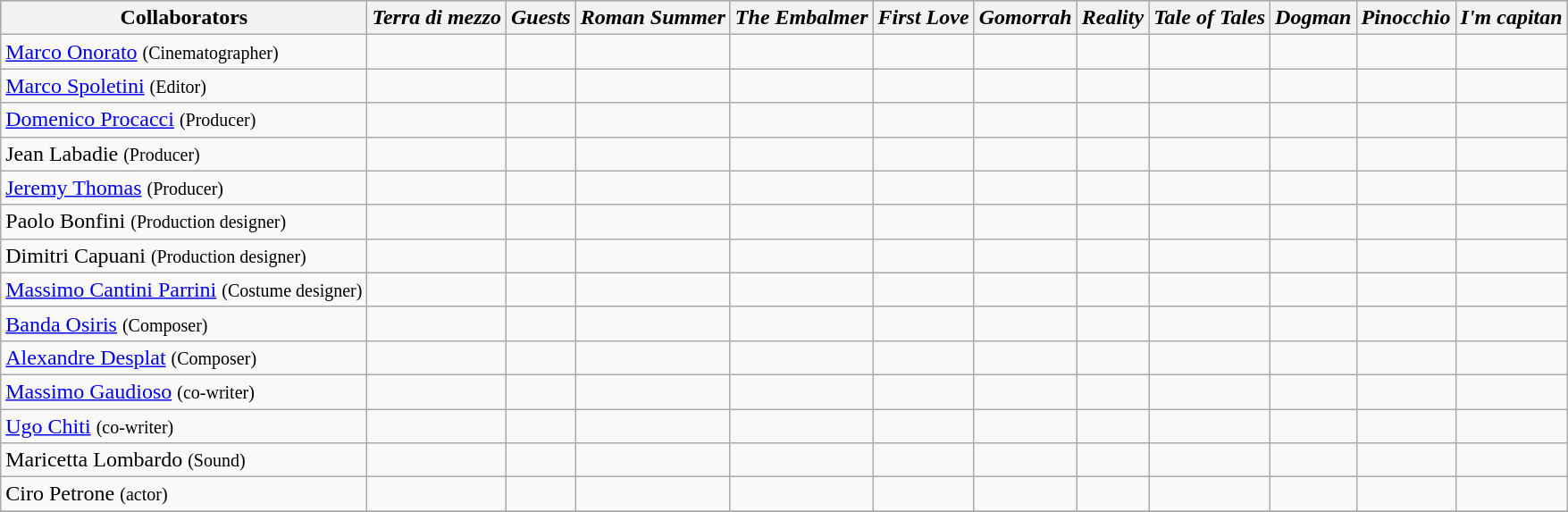<table class="wikitable">
<tr style="background:#b0c4de; text-align:center;">
<th>Collaborators</th>
<th><em>Terra di mezzo</em></th>
<th><em>Guests</em></th>
<th><em>Roman Summer</em></th>
<th><em>The Embalmer</em></th>
<th><em>First Love</em></th>
<th><em>Gomorrah</em></th>
<th><em>Reality</em></th>
<th><em>Tale of Tales</em></th>
<th><em>Dogman</em></th>
<th><em>Pinocchio</em></th>
<th><em>I'm capitan</em></th>
</tr>
<tr>
<td><a href='#'>Marco Onorato</a> <small>(Cinematographer)</small></td>
<td></td>
<td></td>
<td></td>
<td></td>
<td></td>
<td></td>
<td></td>
<td></td>
<td></td>
<td></td>
<td></td>
</tr>
<tr>
<td><a href='#'>Marco Spoletini</a> <small>(Editor)</small></td>
<td></td>
<td></td>
<td></td>
<td></td>
<td></td>
<td></td>
<td></td>
<td></td>
<td></td>
<td></td>
<td></td>
</tr>
<tr>
<td><a href='#'>Domenico Procacci</a> <small>(Producer)</small></td>
<td></td>
<td></td>
<td></td>
<td></td>
<td></td>
<td></td>
<td></td>
<td></td>
<td></td>
<td></td>
<td></td>
</tr>
<tr>
<td>Jean Labadie <small>(Producer)</small></td>
<td></td>
<td></td>
<td></td>
<td></td>
<td></td>
<td></td>
<td></td>
<td></td>
<td></td>
<td></td>
<td></td>
</tr>
<tr>
<td><a href='#'>Jeremy Thomas</a> <small>(Producer)</small></td>
<td></td>
<td></td>
<td></td>
<td></td>
<td></td>
<td></td>
<td></td>
<td></td>
<td></td>
<td></td>
<td></td>
</tr>
<tr>
<td>Paolo Bonfini <small>(Production designer)</small></td>
<td></td>
<td></td>
<td></td>
<td></td>
<td></td>
<td></td>
<td></td>
<td></td>
<td></td>
<td></td>
<td></td>
</tr>
<tr>
<td>Dimitri Capuani <small>(Production designer)</small></td>
<td></td>
<td></td>
<td></td>
<td></td>
<td></td>
<td></td>
<td></td>
<td></td>
<td></td>
<td></td>
<td></td>
</tr>
<tr>
<td><a href='#'>Massimo Cantini Parrini</a> <small>(Costume designer)</small></td>
<td></td>
<td></td>
<td></td>
<td></td>
<td></td>
<td></td>
<td></td>
<td></td>
<td></td>
<td></td>
<td></td>
</tr>
<tr>
<td><a href='#'>Banda Osiris</a> <small>(Composer)</small></td>
<td></td>
<td></td>
<td></td>
<td></td>
<td></td>
<td></td>
<td></td>
<td></td>
<td></td>
<td></td>
<td></td>
</tr>
<tr>
<td><a href='#'>Alexandre Desplat</a> <small>(Composer)</small></td>
<td></td>
<td></td>
<td></td>
<td></td>
<td></td>
<td></td>
<td></td>
<td></td>
<td></td>
<td></td>
<td></td>
</tr>
<tr>
<td><a href='#'>Massimo Gaudioso</a> <small>(co-writer)</small></td>
<td></td>
<td></td>
<td></td>
<td></td>
<td></td>
<td></td>
<td></td>
<td></td>
<td></td>
<td></td>
<td></td>
</tr>
<tr>
<td><a href='#'>Ugo Chiti</a> <small>(co-writer)</small></td>
<td></td>
<td></td>
<td></td>
<td></td>
<td></td>
<td></td>
<td></td>
<td></td>
<td></td>
<td></td>
<td></td>
</tr>
<tr>
<td>Maricetta Lombardo <small>(Sound)</small></td>
<td></td>
<td></td>
<td></td>
<td></td>
<td></td>
<td></td>
<td></td>
<td></td>
<td></td>
<td></td>
<td></td>
</tr>
<tr>
<td>Ciro Petrone <small>(actor)</small></td>
<td></td>
<td></td>
<td></td>
<td></td>
<td></td>
<td></td>
<td></td>
<td></td>
<td></td>
<td></td>
<td></td>
</tr>
<tr>
</tr>
</table>
